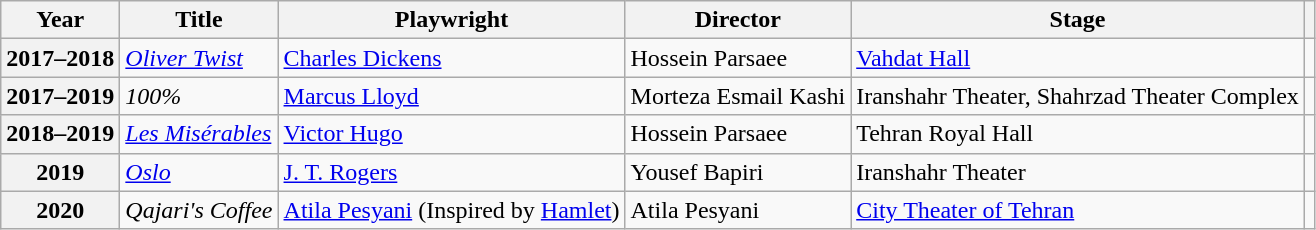<table class="wikitable plainrowheaders sortable"  style=font-size:100%>
<tr>
<th scope="col">Year</th>
<th scope="col">Title</th>
<th scope="col">Playwright</th>
<th scope="col">Director</th>
<th scope="col" class="unsortable">Stage</th>
<th scope="col" class="unsortable"></th>
</tr>
<tr>
<th scope=row>2017–2018</th>
<td><em><a href='#'>Oliver Twist</a></em></td>
<td><a href='#'>Charles Dickens</a></td>
<td>Hossein Parsaee</td>
<td><a href='#'>Vahdat Hall</a></td>
<td></td>
</tr>
<tr>
<th scope="row">2017–2019</th>
<td><em>100%</em></td>
<td><a href='#'>Marcus Lloyd</a></td>
<td>Morteza Esmail Kashi</td>
<td>Iranshahr Theater, Shahrzad Theater Complex</td>
<td></td>
</tr>
<tr>
<th scope="row">2018–2019</th>
<td><em><a href='#'>Les Misérables</a></em></td>
<td><a href='#'>Victor Hugo</a></td>
<td>Hossein Parsaee</td>
<td>Tehran Royal Hall</td>
<td></td>
</tr>
<tr>
<th scope="row">2019</th>
<td><em><a href='#'>Oslo</a></em></td>
<td><a href='#'>J. T. Rogers</a></td>
<td>Yousef Bapiri</td>
<td>Iranshahr Theater</td>
<td></td>
</tr>
<tr>
<th scope="row">2020</th>
<td><em>Qajari's Coffee</em></td>
<td><a href='#'>Atila Pesyani</a> (Inspired by <a href='#'>Hamlet</a>)</td>
<td>Atila Pesyani</td>
<td><a href='#'>City Theater of Tehran</a></td>
<td></td>
</tr>
</table>
